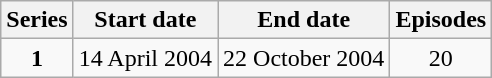<table class="wikitable" style="text-align:center;">
<tr>
<th>Series</th>
<th>Start date</th>
<th>End date</th>
<th>Episodes</th>
</tr>
<tr>
<td><strong>1</strong></td>
<td>14 April 2004</td>
<td>22 October 2004</td>
<td>20</td>
</tr>
</table>
